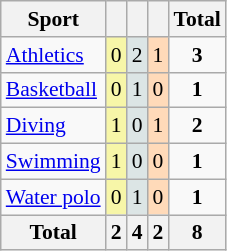<table class="wikitable" style="font-size:90%; text-align:center;">
<tr>
<th>Sport</th>
<th></th>
<th></th>
<th></th>
<th>Total</th>
</tr>
<tr>
<td align=left><a href='#'>Athletics</a></td>
<td style="background:#F7F6A8;">0</td>
<td style="background:#DCE5E5;">2</td>
<td style="background:#FFDAB9;">1</td>
<td><strong>3</strong></td>
</tr>
<tr>
<td align=left><a href='#'>Basketball</a></td>
<td style="background:#F7F6A8;">0</td>
<td style="background:#DCE5E5;">1</td>
<td style="background:#FFDAB9;">0</td>
<td><strong>1</strong></td>
</tr>
<tr>
<td align=left><a href='#'>Diving</a></td>
<td style="background:#F7F6A8;">1</td>
<td style="background:#DCE5E5;">0</td>
<td style="background:#FFDAB9;">1</td>
<td><strong>2</strong></td>
</tr>
<tr>
<td align=left><a href='#'>Swimming</a></td>
<td style="background:#F7F6A8;">1</td>
<td style="background:#DCE5E5;">0</td>
<td style="background:#FFDAB9;">0</td>
<td><strong>1</strong></td>
</tr>
<tr>
<td align=left><a href='#'>Water polo</a></td>
<td style="background:#F7F6A8;">0</td>
<td style="background:#DCE5E5;">1</td>
<td style="background:#FFDAB9;">0</td>
<td><strong>1</strong></td>
</tr>
<tr class="sortbottom">
<th>Total</th>
<th>2</th>
<th>4</th>
<th>2</th>
<th>8</th>
</tr>
</table>
